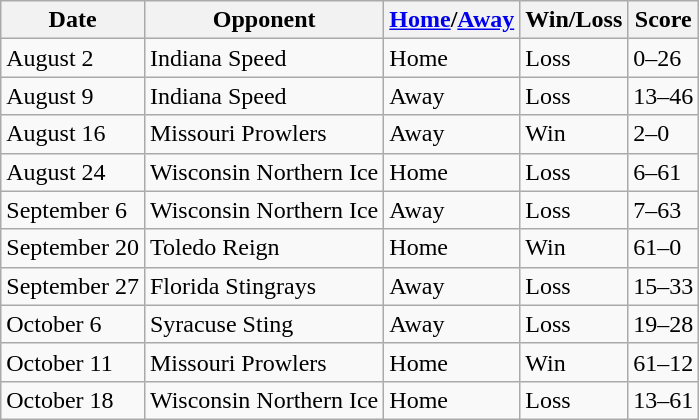<table class="wikitable">
<tr>
<th>Date</th>
<th>Opponent</th>
<th><a href='#'>Home</a>/<a href='#'>Away</a></th>
<th>Win/Loss</th>
<th>Score</th>
</tr>
<tr>
<td>August 2</td>
<td>Indiana Speed</td>
<td>Home</td>
<td>Loss</td>
<td>0–26</td>
</tr>
<tr>
<td>August 9</td>
<td>Indiana Speed</td>
<td>Away</td>
<td>Loss</td>
<td>13–46</td>
</tr>
<tr>
<td>August 16</td>
<td>Missouri Prowlers</td>
<td>Away</td>
<td>Win</td>
<td>2–0</td>
</tr>
<tr>
<td>August 24</td>
<td>Wisconsin Northern Ice</td>
<td>Home</td>
<td>Loss</td>
<td>6–61</td>
</tr>
<tr>
<td>September 6</td>
<td>Wisconsin Northern Ice</td>
<td>Away</td>
<td>Loss</td>
<td>7–63</td>
</tr>
<tr>
<td>September 20</td>
<td>Toledo Reign</td>
<td>Home</td>
<td>Win</td>
<td>61–0</td>
</tr>
<tr>
<td>September 27</td>
<td>Florida Stingrays</td>
<td>Away</td>
<td>Loss</td>
<td>15–33</td>
</tr>
<tr>
<td>October 6</td>
<td>Syracuse Sting</td>
<td>Away</td>
<td>Loss</td>
<td>19–28</td>
</tr>
<tr>
<td>October 11</td>
<td>Missouri Prowlers</td>
<td>Home</td>
<td>Win</td>
<td>61–12</td>
</tr>
<tr>
<td>October 18</td>
<td>Wisconsin Northern Ice</td>
<td>Home</td>
<td>Loss</td>
<td>13–61</td>
</tr>
</table>
